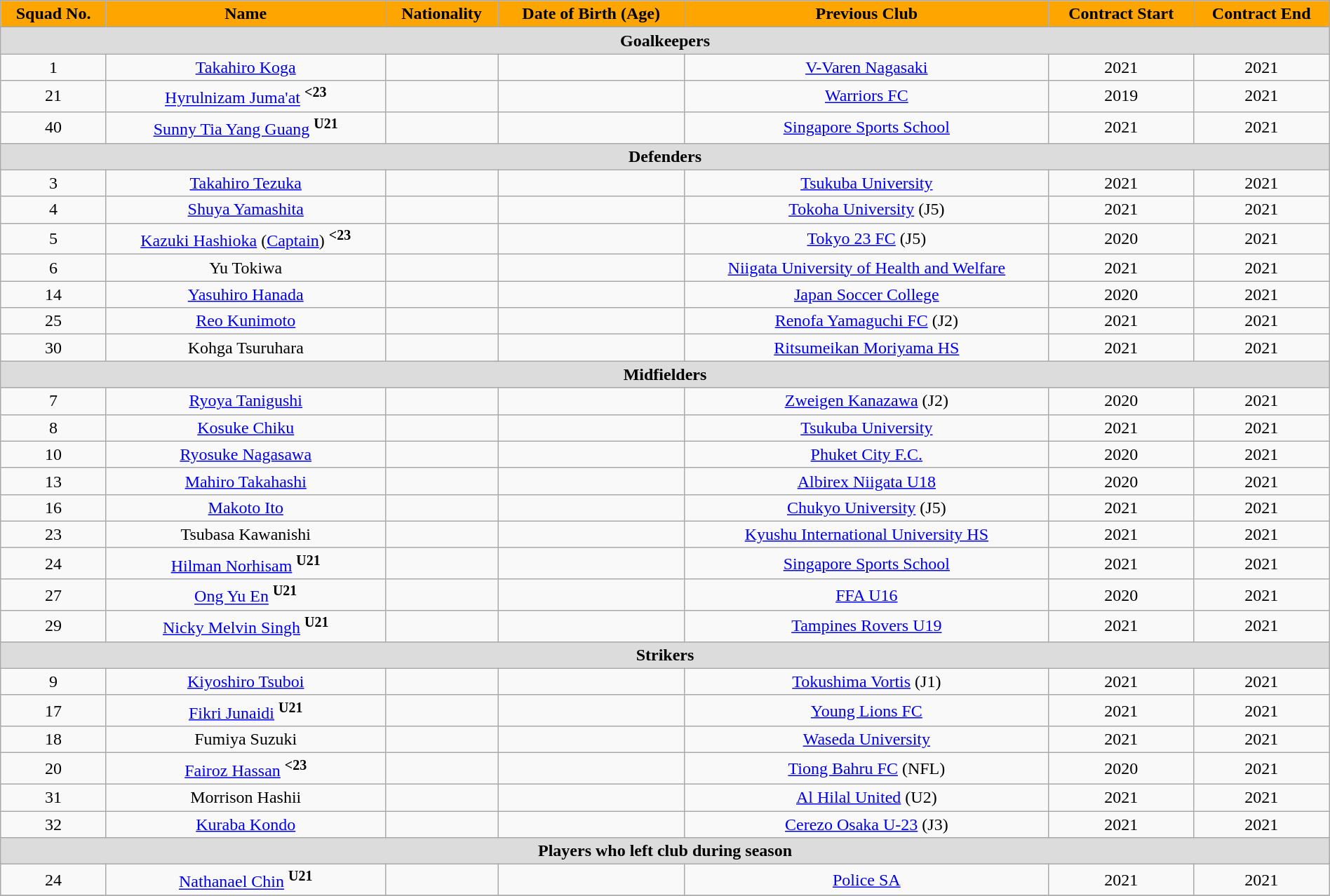<table class="wikitable" style="text-align:center; font-size:100%; width:100%;">
<tr>
<th style="background:#FFA500; color:black; text-align:center;">Squad No.</th>
<th style="background:#FFA500; color:black; text-align:center;">Name</th>
<th style="background:#FFA500; color:black; text-align:center;">Nationality</th>
<th style="background:#FFA500; color:black; text-align:center;">Date of Birth (Age)</th>
<th style="background:#FFA500; color:black; text-align:center;">Previous Club</th>
<th style="background:#FFA500; color:black; text-align:center;">Contract Start</th>
<th style="background:#FFA500; color:black; text-align:center;">Contract End</th>
</tr>
<tr>
<th colspan="8" style="background:#dcdcdc; text-align:center">Goalkeepers</th>
</tr>
<tr>
<td>1</td>
<td><a href='#'>Takahiro Koga</a></td>
<td></td>
<td></td>
<td> <a href='#'>V-Varen Nagasaki</a></td>
<td>2021</td>
<td>2021</td>
</tr>
<tr>
<td>21</td>
<td><a href='#'>Hyrulnizam Juma'at</a> <sup><strong><23</strong></sup></td>
<td></td>
<td></td>
<td> <a href='#'>Warriors FC</a></td>
<td>2019</td>
<td>2021</td>
</tr>
<tr>
<td>40</td>
<td><a href='#'>Sunny Tia Yang Guang</a> <sup><strong>U21</strong></sup></td>
<td></td>
<td></td>
<td> <a href='#'>Singapore Sports School</a></td>
<td>2021</td>
<td>2021</td>
</tr>
<tr>
<th colspan="8" style="background:#dcdcdc; text-align:center">Defenders</th>
</tr>
<tr>
<td>3</td>
<td><a href='#'>Takahiro Tezuka</a></td>
<td></td>
<td></td>
<td> <a href='#'>Tsukuba University</a></td>
<td>2021</td>
<td>2021</td>
</tr>
<tr>
<td>4</td>
<td><a href='#'>Shuya Yamashita</a></td>
<td></td>
<td></td>
<td> <a href='#'>Tokoha University</a> (J5)</td>
<td>2021</td>
<td>2021</td>
</tr>
<tr>
<td>5</td>
<td><a href='#'>Kazuki Hashioka</a> (<a href='#'>Captain</a>) <sup><strong><23</strong></sup></td>
<td></td>
<td></td>
<td> <a href='#'>Tokyo 23 FC</a> (J5)</td>
<td>2020</td>
<td>2021</td>
</tr>
<tr>
<td>6</td>
<td>Yu Tokiwa</td>
<td></td>
<td></td>
<td> <a href='#'>Niigata University of Health and Welfare</a></td>
<td>2021</td>
<td>2021</td>
</tr>
<tr>
<td>14</td>
<td><a href='#'>Yasuhiro Hanada</a></td>
<td></td>
<td></td>
<td> <a href='#'>Japan Soccer College</a></td>
<td>2020</td>
<td>2021</td>
</tr>
<tr>
<td>25</td>
<td><a href='#'>Reo Kunimoto</a></td>
<td></td>
<td></td>
<td> <a href='#'>Renofa Yamaguchi FC</a> (J2)</td>
<td>2021</td>
<td>2021</td>
</tr>
<tr>
<td>30</td>
<td>Kohga Tsuruhara</td>
<td></td>
<td></td>
<td> <a href='#'>Ritsumeikan Moriyama HS</a></td>
<td>2021</td>
<td>2021</td>
</tr>
<tr>
<th colspan="8" style="background:#dcdcdc; text-align:center">Midfielders</th>
</tr>
<tr>
<td>7</td>
<td><a href='#'>Ryoya Tanigushi</a></td>
<td></td>
<td></td>
<td> <a href='#'>Zweigen Kanazawa</a> (J2)</td>
<td>2020</td>
<td>2021</td>
</tr>
<tr>
<td>8</td>
<td><a href='#'>Kosuke Chiku</a></td>
<td></td>
<td></td>
<td> <a href='#'>Tsukuba University</a></td>
<td>2021</td>
<td>2021</td>
</tr>
<tr>
<td>10</td>
<td><a href='#'>Ryosuke Nagasawa</a></td>
<td></td>
<td></td>
<td> <a href='#'>Phuket City F.C.</a></td>
<td>2020</td>
<td>2021</td>
</tr>
<tr>
<td>13</td>
<td><a href='#'>Mahiro Takahashi</a></td>
<td></td>
<td></td>
<td> <a href='#'>Albirex Niigata U18</a></td>
<td>2020</td>
<td>2021</td>
</tr>
<tr>
<td>16</td>
<td><a href='#'>Makoto Ito</a></td>
<td></td>
<td></td>
<td> <a href='#'>Chukyo University</a> (J5)</td>
<td>2021</td>
<td>2021</td>
</tr>
<tr>
<td>23</td>
<td>Tsubasa Kawanishi</td>
<td></td>
<td></td>
<td> <a href='#'>Kyushu International University HS</a></td>
<td>2021</td>
<td>2021</td>
</tr>
<tr>
<td>24</td>
<td><a href='#'>Hilman Norhisam</a> <sup><strong>U21</strong></sup></td>
<td></td>
<td></td>
<td> <a href='#'>Singapore Sports School</a></td>
<td>2021</td>
<td>2021</td>
</tr>
<tr>
<td>27</td>
<td><a href='#'>Ong Yu En</a> <sup><strong>U21</strong></sup></td>
<td></td>
<td></td>
<td> <a href='#'>FFA U16</a></td>
<td>2020</td>
<td>2021</td>
</tr>
<tr>
<td>29</td>
<td><a href='#'>Nicky Melvin Singh</a> <sup><strong>U21</strong></sup></td>
<td></td>
<td></td>
<td> <a href='#'>Tampines Rovers U19</a></td>
<td>2021</td>
<td>2021</td>
</tr>
<tr>
<th colspan="8" style="background:#dcdcdc; text-align:center">Strikers</th>
</tr>
<tr>
<td>9</td>
<td><a href='#'>Kiyoshiro Tsuboi</a></td>
<td></td>
<td></td>
<td> <a href='#'>Tokushima Vortis</a> (J1)</td>
<td>2021</td>
<td>2021</td>
</tr>
<tr>
<td>17</td>
<td><a href='#'>Fikri Junaidi</a> <sup><strong>U21</strong></sup></td>
<td></td>
<td></td>
<td> <a href='#'>Young Lions FC</a></td>
<td>2021</td>
<td>2021</td>
</tr>
<tr>
<td>18</td>
<td>Fumiya Suzuki</td>
<td></td>
<td></td>
<td> <a href='#'>Waseda University</a></td>
<td>2021</td>
<td>2021</td>
</tr>
<tr>
<td>20</td>
<td><a href='#'>Fairoz Hassan</a> <sup><strong><23</strong></sup></td>
<td></td>
<td></td>
<td> <a href='#'>Tiong Bahru FC</a> (NFL)</td>
<td>2020</td>
<td>2021</td>
</tr>
<tr>
<td>31</td>
<td>Morrison Hashii</td>
<td></td>
<td></td>
<td> <a href='#'>Al Hilal United</a> (U2)</td>
<td>2021</td>
<td>2021</td>
</tr>
<tr>
<td>32</td>
<td><a href='#'>Kuraba Kondo</a></td>
<td></td>
<td></td>
<td> <a href='#'>Cerezo Osaka U-23</a> (J3)</td>
<td>2021</td>
<td>2021</td>
</tr>
<tr>
<th colspan="8" style="background:#dcdcdc; text-align:center">Players who left club during season</th>
</tr>
<tr>
<td>24</td>
<td><a href='#'>Nathanael Chin</a> <sup><strong>U21</strong></sup></td>
<td></td>
<td></td>
<td> <a href='#'>Police SA</a></td>
<td>2021</td>
<td>2021</td>
</tr>
<tr>
</tr>
</table>
